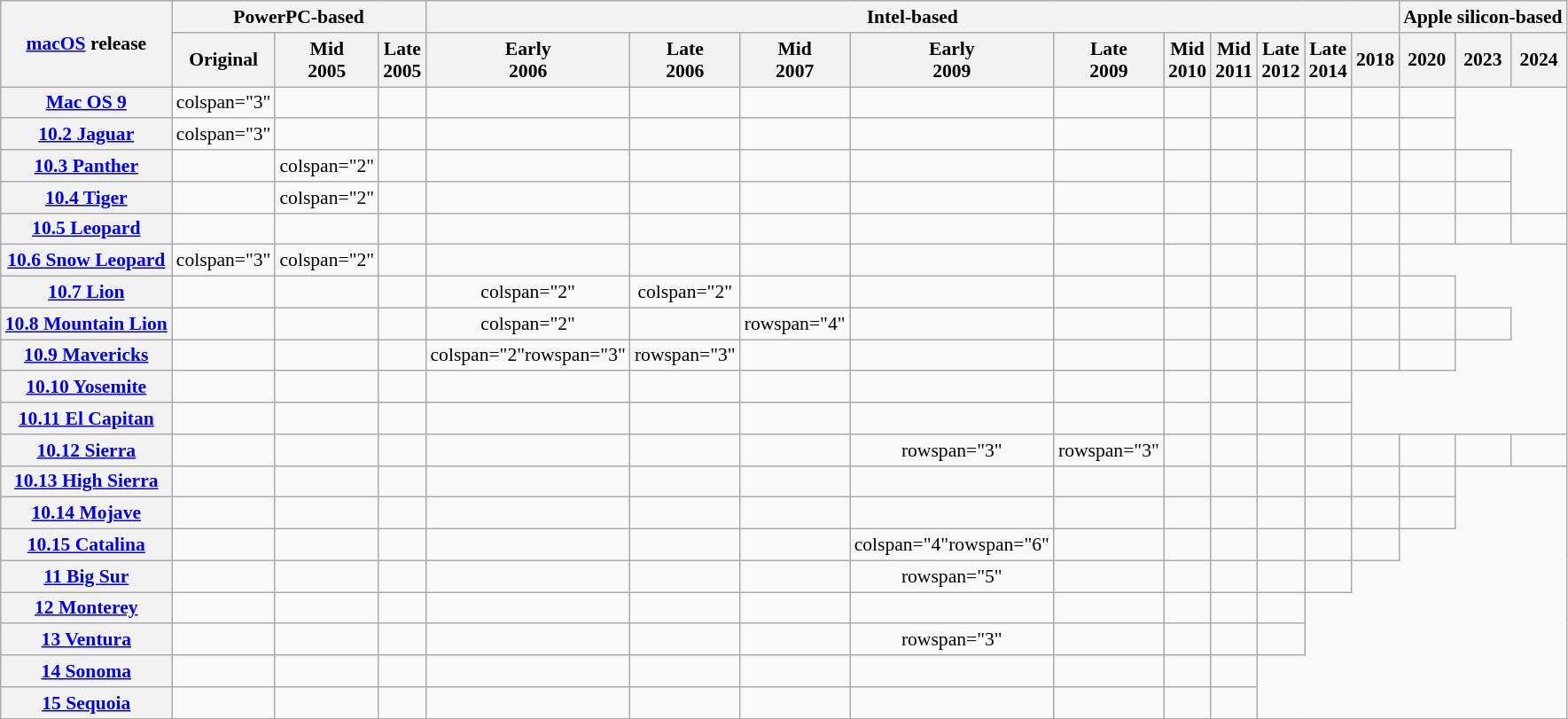<table class="wikitable sortable sticky-header-multi" style="font-size:90%; text-align:center">
<tr>
<th rowspan="2" class="unsortable"><a href='#'>macOS</a> release</th>
<th colspan="3">PowerPC-based</th>
<th colspan="10">Intel-based</th>
<th colspan="3">Apple silicon-based</th>
</tr>
<tr>
<th class="unsortable">Original</th>
<th class="unsortable">Mid<br>2005</th>
<th class="unsortable">Late<br>2005</th>
<th class="unsortable">Early<br>2006</th>
<th class="unsortable">Late<br>2006</th>
<th class="unsortable">Mid<br>2007</th>
<th class="unsortable">Early<br>2009</th>
<th class="unsortable">Late<br>2009</th>
<th class="unsortable">Mid<br>2010</th>
<th class="unsortable">Mid<br>2011</th>
<th class="unsortable">Late<br>2012</th>
<th class="unsortable">Late<br>2014</th>
<th class="unsortable">2018</th>
<th class="unsortable">2020</th>
<th class="unsortable">2023</th>
<th class="unsortable">2024</th>
</tr>
<tr>
<th><a href='#'>Mac OS 9</a></th>
<td>colspan="3"</td>
<td></td>
<td></td>
<td></td>
<td></td>
<td></td>
<td></td>
<td></td>
<td></td>
<td></td>
<td></td>
<td></td>
<td></td>
<td></td>
</tr>
<tr>
<th><a href='#'>10.2 Jaguar</a></th>
<td>colspan="3"</td>
<td></td>
<td></td>
<td></td>
<td></td>
<td></td>
<td></td>
<td></td>
<td></td>
<td></td>
<td></td>
<td></td>
<td></td>
<td></td>
</tr>
<tr>
<th><a href='#'>10.3 Panther</a></th>
<td></td>
<td>colspan="2"</td>
<td></td>
<td></td>
<td></td>
<td></td>
<td></td>
<td></td>
<td></td>
<td></td>
<td></td>
<td></td>
<td></td>
<td></td>
<td></td>
</tr>
<tr>
<th><a href='#'>10.4 Tiger</a></th>
<td></td>
<td>colspan="2"</td>
<td></td>
<td></td>
<td></td>
<td></td>
<td></td>
<td></td>
<td></td>
<td></td>
<td></td>
<td></td>
<td></td>
<td></td>
<td></td>
</tr>
<tr>
<th><a href='#'>10.5 Leopard</a></th>
<td></td>
<td></td>
<td></td>
<td></td>
<td></td>
<td></td>
<td></td>
<td></td>
<td></td>
<td></td>
<td></td>
<td></td>
<td></td>
<td></td>
<td></td>
<td></td>
</tr>
<tr>
<th><a href='#'>10.6 Snow Leopard</a></th>
<td>colspan="3"</td>
<td>colspan="2"</td>
<td></td>
<td></td>
<td></td>
<td></td>
<td></td>
<td></td>
<td></td>
<td></td>
<td></td>
<td></td>
<td></td>
</tr>
<tr>
<th><a href='#'>10.7 Lion</a></th>
<td></td>
<td></td>
<td></td>
<td>colspan="2"</td>
<td>colspan="2" </td>
<td></td>
<td></td>
<td></td>
<td></td>
<td></td>
<td></td>
<td></td>
<td></td>
<td></td>
</tr>
<tr>
<th><a href='#'>10.8 Mountain Lion</a></th>
<td></td>
<td></td>
<td></td>
<td>colspan="2"</td>
<td></td>
<td>rowspan="4"</td>
<td></td>
<td></td>
<td></td>
<td></td>
<td></td>
<td></td>
<td></td>
<td></td>
<td></td>
</tr>
<tr>
<th><a href='#'>10.9 Mavericks</a></th>
<td></td>
<td></td>
<td></td>
<td>colspan="2"rowspan="3"</td>
<td>rowspan="3"</td>
<td></td>
<td></td>
<td></td>
<td></td>
<td></td>
<td></td>
<td></td>
<td></td>
<td></td>
</tr>
<tr>
<th><a href='#'>10.10 Yosemite</a></th>
<td></td>
<td></td>
<td></td>
<td></td>
<td></td>
<td></td>
<td></td>
<td></td>
<td></td>
<td></td>
<td></td>
<td></td>
</tr>
<tr>
<th><a href='#'>10.11 El Capitan</a></th>
<td></td>
<td></td>
<td></td>
<td></td>
<td></td>
<td></td>
<td></td>
<td></td>
<td></td>
<td></td>
<td></td>
<td></td>
</tr>
<tr>
<th><a href='#'>10.12 Sierra</a></th>
<td></td>
<td></td>
<td></td>
<td></td>
<td></td>
<td></td>
<td>rowspan="3"</td>
<td>rowspan="3"</td>
<td></td>
<td></td>
<td></td>
<td></td>
<td></td>
<td></td>
<td></td>
<td></td>
</tr>
<tr>
<th><a href='#'>10.13 High Sierra</a></th>
<td></td>
<td></td>
<td></td>
<td></td>
<td></td>
<td></td>
<td></td>
<td></td>
<td></td>
<td></td>
<td></td>
<td></td>
<td></td>
<td></td>
</tr>
<tr>
<th><a href='#'>10.14 Mojave</a></th>
<td></td>
<td></td>
<td></td>
<td></td>
<td></td>
<td></td>
<td></td>
<td></td>
<td></td>
<td></td>
<td></td>
<td></td>
<td></td>
<td></td>
</tr>
<tr>
<th><a href='#'>10.15 Catalina</a></th>
<td></td>
<td></td>
<td></td>
<td></td>
<td></td>
<td></td>
<td>colspan="4"rowspan="6"</td>
<td></td>
<td></td>
<td></td>
<td></td>
<td></td>
<td></td>
</tr>
<tr>
<th><a href='#'>11 Big Sur</a></th>
<td></td>
<td></td>
<td></td>
<td></td>
<td></td>
<td></td>
<td>rowspan="5"</td>
<td></td>
<td></td>
<td></td>
<td></td>
<td></td>
</tr>
<tr>
<th><a href='#'>12 Monterey</a></th>
<td></td>
<td></td>
<td></td>
<td></td>
<td></td>
<td></td>
<td></td>
<td></td>
<td></td>
<td></td>
<td></td>
</tr>
<tr>
<th><a href='#'>13 Ventura</a></th>
<td></td>
<td></td>
<td></td>
<td></td>
<td></td>
<td></td>
<td>rowspan="3" </td>
<td></td>
<td></td>
<td></td>
<td></td>
</tr>
<tr>
<th><a href='#'>14 Sonoma</a></th>
<td></td>
<td></td>
<td></td>
<td></td>
<td></td>
<td></td>
<td></td>
<td></td>
<td></td>
<td></td>
</tr>
<tr>
<th><a href='#'>15 Sequoia</a></th>
<td></td>
<td></td>
<td></td>
<td></td>
<td></td>
<td></td>
<td></td>
<td></td>
<td></td>
<td></td>
</tr>
</table>
